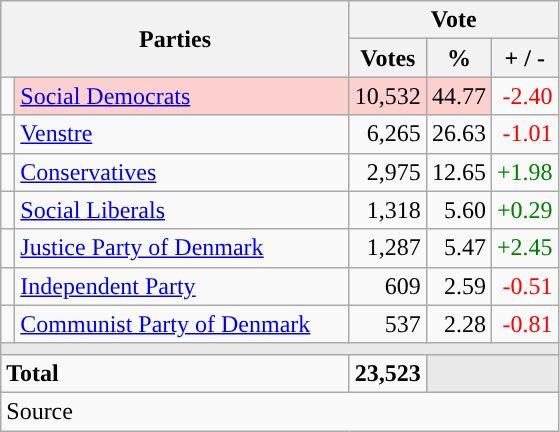<table class="wikitable" style="text-align:right;">
<tr>
<th style="text-align:centre;" rowspan="2" colspan="2" width="225">Parties</th>
<th colspan="3">Vote</th>
</tr>
<tr>
<th width="15">Votes</th>
<th width="15">%</th>
<th width="15">+ / -</th>
</tr>
<tr>
<td width="2" style="color:inherit;background:"></td>
<td bgcolor=#fbd0ce  align="left"><a href='#'>Social Democrats</a></td>
<td bgcolor=#fbd0ce>10,532</td>
<td bgcolor=#fbd0ce>44.77</td>
<td style=color:red;>-2.40</td>
</tr>
<tr>
<td width="2" style="color:inherit;background:"></td>
<td align="left"><a href='#'>Venstre</a></td>
<td>6,265</td>
<td>26.63</td>
<td style=color:red;>-1.01</td>
</tr>
<tr>
<td width="2" style="color:inherit;background:"></td>
<td align="left"><a href='#'>Conservatives</a></td>
<td>2,975</td>
<td>12.65</td>
<td style=color:green;>+1.98</td>
</tr>
<tr>
<td width="2" style="color:inherit;background:"></td>
<td align="left"><a href='#'>Social Liberals</a></td>
<td>1,318</td>
<td>5.60</td>
<td style=color:green;>+0.29</td>
</tr>
<tr>
<td width="2" style="color:inherit;background:"></td>
<td align="left"><a href='#'>Justice Party of Denmark</a></td>
<td>1,287</td>
<td>5.47</td>
<td style=color:green;>+2.45</td>
</tr>
<tr>
<td width="2" style="color:inherit;background:"></td>
<td align="left"><a href='#'>Independent Party</a></td>
<td>609</td>
<td>2.59</td>
<td style=color:red;>-0.51</td>
</tr>
<tr>
<td width="2" style="color:inherit;background:"></td>
<td align="left"><a href='#'>Communist Party of Denmark</a></td>
<td>537</td>
<td>2.28</td>
<td style=color:red;>-0.81</td>
</tr>
<tr>
<td colspan="7" bgcolor="#E9E9E9"></td>
</tr>
<tr>
<td align="left" colspan="2"><strong>Total</strong></td>
<td><strong>23,523</strong></td>
<td bgcolor="#E9E9E9" colspan="2"></td>
</tr>
<tr>
<td align="left" colspan="6">Source</td>
</tr>
</table>
